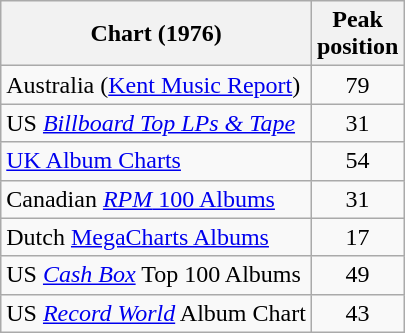<table class="wikitable">
<tr>
<th>Chart (1976)</th>
<th>Peak<br>position</th>
</tr>
<tr>
<td>Australia (<a href='#'>Kent Music Report</a>)</td>
<td style="text-align:center;">79</td>
</tr>
<tr>
<td>US <a href='#'><em>Billboard Top LPs & Tape</em></a></td>
<td align=center>31</td>
</tr>
<tr>
<td><a href='#'>UK Album Charts</a></td>
<td align=center>54</td>
</tr>
<tr>
<td>Canadian <a href='#'><em>RPM</em> 100 Albums</a></td>
<td align=center>31</td>
</tr>
<tr>
<td>Dutch <a href='#'>MegaCharts Albums</a></td>
<td align=center>17</td>
</tr>
<tr>
<td>US <em><a href='#'>Cash Box</a></em> Top 100 Albums</td>
<td align=center>49</td>
</tr>
<tr>
<td>US <em><a href='#'>Record World</a></em> Album Chart</td>
<td align=center>43</td>
</tr>
</table>
